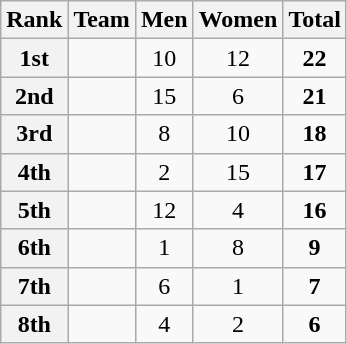<table class="wikitable" style="text-align:center">
<tr>
<th>Rank</th>
<th>Team</th>
<th>Men</th>
<th>Women</th>
<th>Total</th>
</tr>
<tr>
<th>1st</th>
<td align="left"></td>
<td>10</td>
<td>12</td>
<td><strong>22</strong></td>
</tr>
<tr>
<th>2nd</th>
<td align="left"></td>
<td>15</td>
<td>6</td>
<td><strong>21</strong></td>
</tr>
<tr>
<th>3rd</th>
<td align="left"></td>
<td>8</td>
<td>10</td>
<td><strong>18</strong></td>
</tr>
<tr>
<th>4th</th>
<td align="left"></td>
<td>2</td>
<td>15</td>
<td><strong>17</strong></td>
</tr>
<tr>
<th>5th</th>
<td align="left"></td>
<td>12</td>
<td>4</td>
<td><strong>16</strong></td>
</tr>
<tr>
<th>6th</th>
<td align=left></td>
<td>1</td>
<td>8</td>
<td><strong>9</strong></td>
</tr>
<tr>
<th>7th</th>
<td align="left"></td>
<td>6</td>
<td>1</td>
<td><strong>7</strong></td>
</tr>
<tr>
<th>8th</th>
<td align=left></td>
<td>4</td>
<td>2</td>
<td><strong>6</strong></td>
</tr>
</table>
